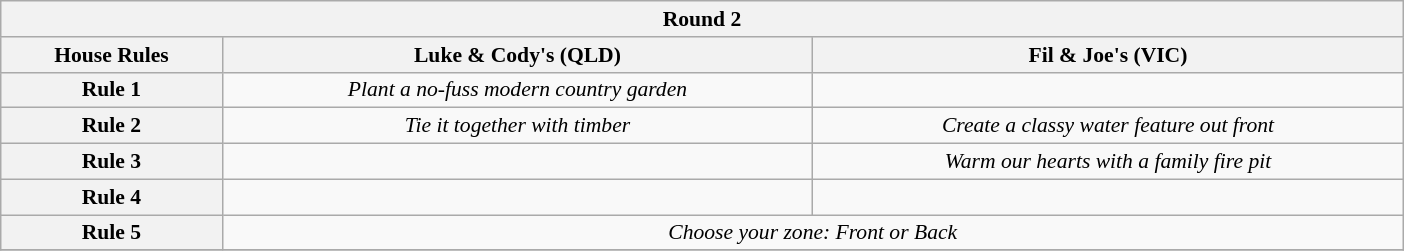<table class="wikitable plainrowheaders" style="text-align:center; font-size:90%; width:65em;">
<tr>
<th colspan="3" >Round 2</th>
</tr>
<tr>
<th style="width:15%;">House Rules</th>
<th style="width:40%;">Luke & Cody's (QLD)</th>
<th style="width:40%;">Fil & Joe's (VIC)</th>
</tr>
<tr>
<th>Rule 1</th>
<td><em>Plant a no-fuss modern country garden</em></td>
<td></td>
</tr>
<tr>
<th>Rule 2</th>
<td><em>Tie it together with timber</em></td>
<td><em>Create a classy water feature out front</em></td>
</tr>
<tr>
<th>Rule 3</th>
<td></td>
<td><em>Warm our hearts with a family fire pit</em></td>
</tr>
<tr>
<th>Rule 4</th>
<td></td>
<td></td>
</tr>
<tr>
<th>Rule 5</th>
<td colspan="2"><em>Choose your zone: Front or Back</em></td>
</tr>
<tr>
</tr>
</table>
